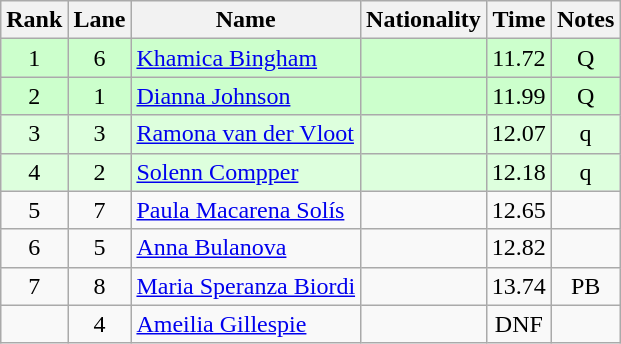<table class="wikitable sortable" style="text-align:center">
<tr>
<th>Rank</th>
<th>Lane</th>
<th>Name</th>
<th>Nationality</th>
<th>Time</th>
<th>Notes</th>
</tr>
<tr bgcolor=ccffcc>
<td align=center>1</td>
<td align=center>6</td>
<td align=left><a href='#'>Khamica Bingham</a></td>
<td align=left></td>
<td>11.72</td>
<td>Q</td>
</tr>
<tr bgcolor=ccffcc>
<td align=center>2</td>
<td align=center>1</td>
<td align=left><a href='#'>Dianna Johnson</a></td>
<td align=left></td>
<td>11.99</td>
<td>Q</td>
</tr>
<tr bgcolor=ddffdd>
<td align=center>3</td>
<td align=center>3</td>
<td align=left><a href='#'>Ramona van der Vloot</a></td>
<td align=left></td>
<td>12.07</td>
<td>q</td>
</tr>
<tr bgcolor=ddffdd>
<td align=center>4</td>
<td align=center>2</td>
<td align=left><a href='#'>Solenn Compper</a></td>
<td align=left></td>
<td>12.18</td>
<td>q</td>
</tr>
<tr>
<td align=center>5</td>
<td align=center>7</td>
<td align=left><a href='#'>Paula Macarena Solís</a></td>
<td align=left></td>
<td>12.65</td>
<td></td>
</tr>
<tr>
<td align=center>6</td>
<td align=center>5</td>
<td align=left><a href='#'>Anna Bulanova</a></td>
<td align=left></td>
<td>12.82</td>
<td></td>
</tr>
<tr>
<td align=center>7</td>
<td align=center>8</td>
<td align=left><a href='#'>Maria Speranza Biordi</a></td>
<td align=left></td>
<td>13.74</td>
<td>PB</td>
</tr>
<tr>
<td align=center></td>
<td align=center>4</td>
<td align=left><a href='#'>Ameilia Gillespie</a></td>
<td align=left></td>
<td>DNF</td>
<td></td>
</tr>
</table>
